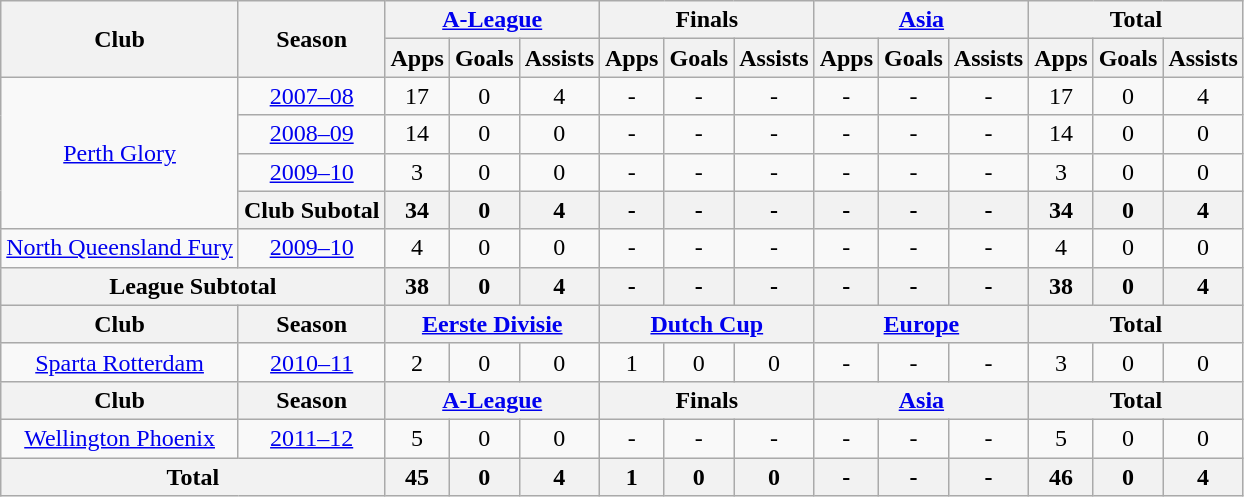<table class="wikitable" style="text-align: center;">
<tr>
<th rowspan="2">Club</th>
<th rowspan="2">Season</th>
<th colspan="3"><a href='#'>A-League</a></th>
<th colspan="3">Finals</th>
<th colspan="3"><a href='#'>Asia</a></th>
<th colspan="3">Total</th>
</tr>
<tr>
<th>Apps</th>
<th>Goals</th>
<th>Assists</th>
<th>Apps</th>
<th>Goals</th>
<th>Assists</th>
<th>Apps</th>
<th>Goals</th>
<th>Assists</th>
<th>Apps</th>
<th>Goals</th>
<th>Assists</th>
</tr>
<tr>
<td rowspan="4" valign="center"><a href='#'>Perth Glory</a></td>
<td><a href='#'>2007–08</a></td>
<td>17</td>
<td>0</td>
<td>4</td>
<td>-</td>
<td>-</td>
<td>-</td>
<td>-</td>
<td>-</td>
<td>-</td>
<td>17</td>
<td>0</td>
<td>4</td>
</tr>
<tr>
<td><a href='#'>2008–09</a></td>
<td>14</td>
<td>0</td>
<td>0</td>
<td>-</td>
<td>-</td>
<td>-</td>
<td>-</td>
<td>-</td>
<td>-</td>
<td>14</td>
<td>0</td>
<td>0</td>
</tr>
<tr>
<td><a href='#'>2009–10</a></td>
<td>3</td>
<td>0</td>
<td>0</td>
<td>-</td>
<td>-</td>
<td>-</td>
<td>-</td>
<td>-</td>
<td>-</td>
<td>3</td>
<td>0</td>
<td>0</td>
</tr>
<tr>
<th><strong>Club Subotal</strong></th>
<th>34</th>
<th>0</th>
<th>4</th>
<th>-</th>
<th>-</th>
<th>-</th>
<th>-</th>
<th>-</th>
<th>-</th>
<th>34</th>
<th>0</th>
<th>4</th>
</tr>
<tr>
<td rowspran="1" valign="center"><a href='#'>North Queensland Fury</a></td>
<td><a href='#'>2009–10</a></td>
<td>4</td>
<td>0</td>
<td>0</td>
<td>-</td>
<td>-</td>
<td>-</td>
<td>-</td>
<td>-</td>
<td>-</td>
<td>4</td>
<td>0</td>
<td>0</td>
</tr>
<tr>
<th colspan="2"><strong>League Subtotal</strong></th>
<th>38</th>
<th>0</th>
<th>4</th>
<th>-</th>
<th>-</th>
<th>-</th>
<th>-</th>
<th>-</th>
<th>-</th>
<th>38</th>
<th>0</th>
<th>4</th>
</tr>
<tr>
<th rowspan="1">Club</th>
<th rowspan="1">Season</th>
<th colspan="3"><a href='#'>Eerste Divisie</a></th>
<th colspan="3"><a href='#'>Dutch Cup</a></th>
<th colspan="3"><a href='#'>Europe</a></th>
<th colspan="3">Total</th>
</tr>
<tr>
<td rowspan="1" valign="center"><a href='#'>Sparta Rotterdam</a></td>
<td><a href='#'>2010–11</a></td>
<td>2</td>
<td>0</td>
<td>0</td>
<td>1</td>
<td>0</td>
<td>0</td>
<td>-</td>
<td>-</td>
<td>-</td>
<td>3</td>
<td>0</td>
<td>0</td>
</tr>
<tr>
<th rowspan="1">Club</th>
<th rowspan="1">Season</th>
<th colspan="3"><a href='#'>A-League</a></th>
<th colspan="3">Finals</th>
<th colspan="3"><a href='#'>Asia</a></th>
<th colspan="3">Total</th>
</tr>
<tr>
<td rowspan="1" valign="center"><a href='#'>Wellington Phoenix</a></td>
<td><a href='#'>2011–12</a></td>
<td>5</td>
<td>0</td>
<td>0</td>
<td>-</td>
<td>-</td>
<td>-</td>
<td>-</td>
<td>-</td>
<td>-</td>
<td>5</td>
<td>0</td>
<td>0</td>
</tr>
<tr>
<th colspan="2"><strong>Total</strong></th>
<th>45</th>
<th>0</th>
<th>4</th>
<th>1</th>
<th>0</th>
<th>0</th>
<th>-</th>
<th>-</th>
<th>-</th>
<th>46</th>
<th>0</th>
<th>4</th>
</tr>
</table>
